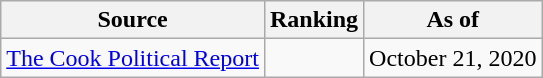<table class="wikitable" style="text-align:center">
<tr>
<th>Source</th>
<th>Ranking</th>
<th>As of</th>
</tr>
<tr>
<td align=left><a href='#'>The Cook Political Report</a></td>
<td></td>
<td>October 21, 2020</td>
</tr>
</table>
